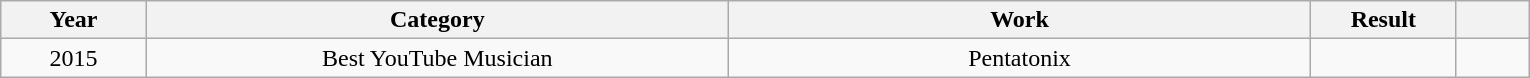<table class="wikitable">
<tr>
<th style="width:5%;">Year</th>
<th style="width:20%;">Category</th>
<th style="width:20%;">Work</th>
<th style="width:5%;">Result</th>
<th style="width:2.5%;"></th>
</tr>
<tr>
<td style="text-align:center;">2015</td>
<td style="text-align:center;">Best YouTube Musician</td>
<td style="text-align:center;">Pentatonix</td>
<td></td>
<td style="text-align:center;"></td>
</tr>
</table>
